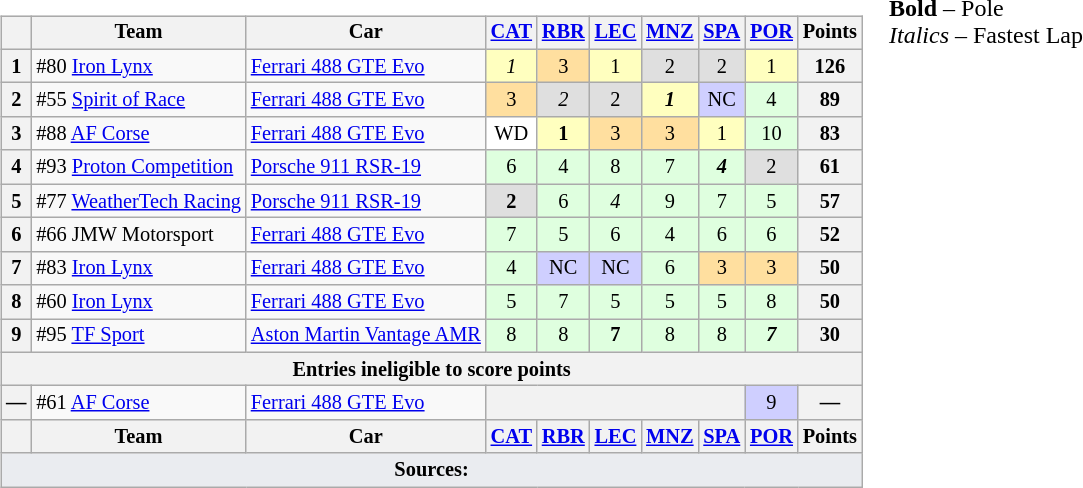<table>
<tr>
<td valign="top"><br><table class="wikitable" style="font-size:85%; text-align:center;">
<tr>
<th></th>
<th>Team</th>
<th>Car</th>
<th><a href='#'>CAT</a><br></th>
<th><a href='#'>RBR</a><br></th>
<th><a href='#'>LEC</a><br></th>
<th><a href='#'>MNZ</a><br></th>
<th><a href='#'>SPA</a><br></th>
<th><a href='#'>POR</a><br></th>
<th>Points</th>
</tr>
<tr>
<th>1</th>
<td align="left"> #80 <a href='#'>Iron Lynx</a></td>
<td align="left"><a href='#'>Ferrari 488 GTE Evo</a></td>
<td style="background:#ffffbf;"><em>1</em></td>
<td style="background:#ffdf9f;">3</td>
<td style="background:#ffffbf;">1</td>
<td style="background:#dfdfdf;">2</td>
<td style="background:#dfdfdf;">2</td>
<td style="background:#ffffbf;">1</td>
<th>126</th>
</tr>
<tr>
<th>2</th>
<td align="left"> #55 <a href='#'>Spirit of Race</a></td>
<td align="left"><a href='#'>Ferrari 488 GTE Evo</a></td>
<td style="background:#ffdf9f;">3</td>
<td style="background:#dfdfdf;"><em>2</em></td>
<td style="background:#dfdfdf;">2</td>
<td style="background:#ffffbf;"><strong><em>1</em></strong></td>
<td style="background:#cfcfff;">NC</td>
<td style="background:#dfffdf;">4</td>
<th>89</th>
</tr>
<tr>
<th>3</th>
<td align="left"> #88 <a href='#'>AF Corse</a></td>
<td align="left"><a href='#'>Ferrari 488 GTE Evo</a></td>
<td style="background:white;">WD</td>
<td style="background:#ffffbf;"><strong>1</strong></td>
<td style="background:#ffdf9f;">3</td>
<td style="background:#ffdf9f;">3</td>
<td style="background:#ffffbf;">1</td>
<td style="background:#dfffdf;">10</td>
<th>83</th>
</tr>
<tr>
<th>4</th>
<td align="left"> #93 <a href='#'>Proton Competition</a></td>
<td align="left"><a href='#'>Porsche 911 RSR-19</a></td>
<td style="background:#dfffdf;">6</td>
<td style="background:#dfffdf;">4</td>
<td style="background:#dfffdf;">8</td>
<td style="background:#dfffdf;">7</td>
<td style="background:#dfffdf;"><strong><em>4</em></strong></td>
<td style="background:#dfdfdf;">2</td>
<th>61</th>
</tr>
<tr>
<th>5</th>
<td align="left"> #77 <a href='#'>WeatherTech Racing</a></td>
<td align="left"><a href='#'>Porsche 911 RSR-19</a></td>
<td style="background:#dfdfdf;"><strong>2</strong></td>
<td style="background:#dfffdf;">6</td>
<td style="background:#dfffdf;"><em>4</em></td>
<td style="background:#dfffdf;">9</td>
<td style="background:#dfffdf;">7</td>
<td style="background:#dfffdf;">5</td>
<th>57</th>
</tr>
<tr>
<th>6</th>
<td align="left"> #66 JMW Motorsport</td>
<td align="left"><a href='#'>Ferrari 488 GTE Evo</a></td>
<td style="background:#dfffdf;">7</td>
<td style="background:#dfffdf;">5</td>
<td style="background:#dfffdf;">6</td>
<td style="background:#dfffdf;">4</td>
<td style="background:#dfffdf;">6</td>
<td style="background:#dfffdf;">6</td>
<th>52</th>
</tr>
<tr>
<th>7</th>
<td align="left"> #83 <a href='#'>Iron Lynx</a></td>
<td align="left"><a href='#'>Ferrari 488 GTE Evo</a></td>
<td style="background:#dfffdf;">4</td>
<td style="background:#cfcfff;">NC</td>
<td style="background:#cfcfff;">NC</td>
<td style="background:#dfffdf;">6</td>
<td style="background:#ffdf9f;">3</td>
<td style="background:#ffdf9f;">3</td>
<th>50</th>
</tr>
<tr>
<th>8</th>
<td align="left"> #60 <a href='#'>Iron Lynx</a></td>
<td align="left"><a href='#'>Ferrari 488 GTE Evo</a></td>
<td style="background:#dfffdf;">5</td>
<td style="background:#dfffdf;">7</td>
<td style="background:#dfffdf;">5</td>
<td style="background:#dfffdf;">5</td>
<td style="background:#dfffdf;">5</td>
<td style="background:#dfffdf;">8</td>
<th>50</th>
</tr>
<tr>
<th>9</th>
<td align="left"> #95 <a href='#'>TF Sport</a></td>
<td align="left"><a href='#'>Aston Martin Vantage AMR</a></td>
<td style="background:#dfffdf;">8</td>
<td style="background:#dfffdf;">8</td>
<td style="background:#dfffdf;"><strong>7</strong></td>
<td style="background:#dfffdf;">8</td>
<td style="background:#dfffdf;">8</td>
<td style="background:#dfffdf;"><strong><em>7</em></strong></td>
<th>30</th>
</tr>
<tr>
<th colspan="10">Entries ineligible to score points</th>
</tr>
<tr>
<th>—</th>
<td align="left"> #61 <a href='#'>AF Corse</a></td>
<td align="left"><a href='#'>Ferrari 488 GTE Evo</a></td>
<th colspan="5"></th>
<td style="background:#cfcfff;">9</td>
<th>—</th>
</tr>
<tr>
<th></th>
<th>Team</th>
<th>Car</th>
<th><a href='#'>CAT</a><br></th>
<th><a href='#'>RBR</a><br></th>
<th><a href='#'>LEC</a><br></th>
<th><a href='#'>MNZ</a><br></th>
<th><a href='#'>SPA</a><br></th>
<th><a href='#'>POR</a><br></th>
<th>Points</th>
</tr>
<tr class="sortbottom">
<td colspan="10" style="background-color:#EAECF0;text-align:center"><strong>Sources:</strong></td>
</tr>
</table>
</td>
<td valign="top"><br><span><strong>Bold</strong> – Pole</span><br><span><em>Italics</em> – Fastest Lap</span></td>
</tr>
</table>
